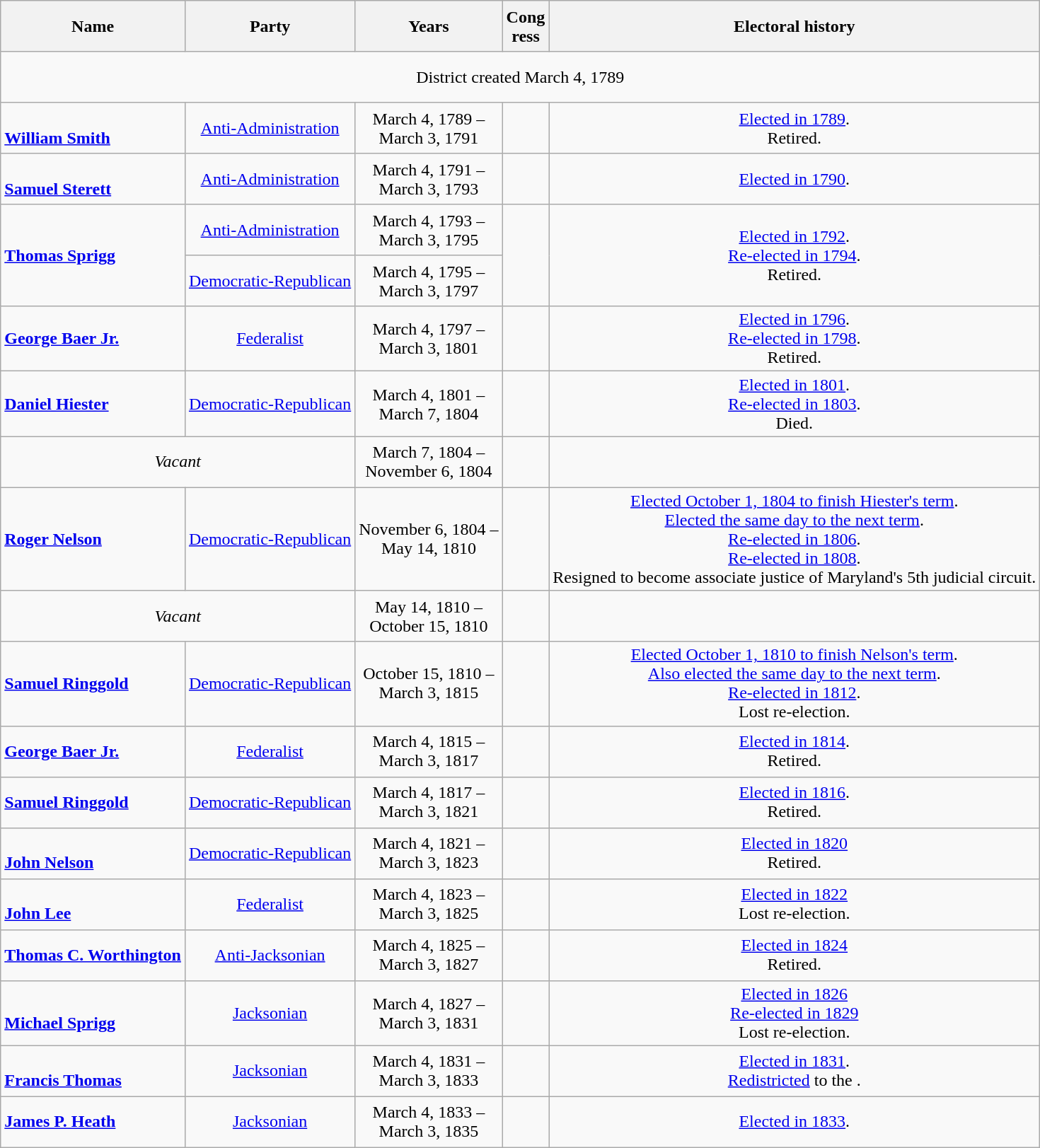<table class="wikitable" style="text-align:center">
<tr style="height:3em">
<th>Name</th>
<th>Party</th>
<th>Years</th>
<th>Cong<br>ress</th>
<th>Electoral history</th>
</tr>
<tr style="height:3em">
<td colspan="5">District created March 4, 1789</td>
</tr>
<tr style="height:3em">
<td align=left><br><strong><a href='#'>William Smith</a></strong><br></td>
<td><a href='#'>Anti-Administration</a></td>
<td nowrap>March 4, 1789 –<br>March 3, 1791</td>
<td></td>
<td><a href='#'>Elected in 1789</a>.<br>Retired.</td>
</tr>
<tr style="height:3em">
<td align=left><br> <strong><a href='#'>Samuel Sterett</a></strong><br></td>
<td><a href='#'>Anti-Administration</a></td>
<td nowrap>March 4, 1791 –<br>March 3, 1793</td>
<td></td>
<td><a href='#'>Elected in 1790</a>.<br></td>
</tr>
<tr style="height:3em">
<td align=left rowspan=2><strong><a href='#'>Thomas Sprigg</a></strong><br></td>
<td><a href='#'>Anti-Administration</a></td>
<td nowrap>March 4, 1793 –<br>March 3, 1795</td>
<td rowspan=2></td>
<td rowspan=2><a href='#'>Elected in 1792</a>.<br><a href='#'>Re-elected in 1794</a>.<br>Retired.</td>
</tr>
<tr style="height:3em">
<td><a href='#'>Democratic-Republican</a></td>
<td nowrap>March 4, 1795 –<br>March 3, 1797</td>
</tr>
<tr style="height:3em">
<td align=left><strong><a href='#'>George Baer Jr.</a></strong><br></td>
<td><a href='#'>Federalist</a></td>
<td nowrap>March 4, 1797 –<br>March 3, 1801</td>
<td></td>
<td><a href='#'>Elected in 1796</a>.<br><a href='#'>Re-elected in 1798</a>.<br>Retired.</td>
</tr>
<tr style="height:3em">
<td align=left><strong><a href='#'>Daniel Hiester</a></strong><br></td>
<td><a href='#'>Democratic-Republican</a></td>
<td nowrap>March 4, 1801 –<br>March 7, 1804</td>
<td></td>
<td><a href='#'>Elected in 1801</a>.<br><a href='#'>Re-elected in 1803</a>.<br>Died.</td>
</tr>
<tr style="height:3em">
<td colspan="2"><em>Vacant</em></td>
<td nowrap>March 7, 1804 –<br>November 6, 1804</td>
<td></td>
<td></td>
</tr>
<tr style="height:3em">
<td align=left><strong><a href='#'>Roger Nelson</a></strong><br></td>
<td><a href='#'>Democratic-Republican</a></td>
<td nowrap>November 6, 1804 –<br>May 14, 1810</td>
<td></td>
<td><a href='#'>Elected October 1, 1804 to finish Hiester's term</a>.<br><a href='#'>Elected the same day to the next term</a>.<br><a href='#'>Re-elected in 1806</a>.<br><a href='#'>Re-elected in 1808</a>.<br>Resigned to become associate justice of Maryland's 5th judicial circuit.</td>
</tr>
<tr style="height:3em">
<td colspan="2"><em>Vacant</em></td>
<td nowrap>May 14, 1810 –<br>October 15, 1810</td>
<td></td>
<td></td>
</tr>
<tr style="height:3em">
<td align=left><strong><a href='#'>Samuel Ringgold</a></strong><br></td>
<td><a href='#'>Democratic-Republican</a></td>
<td nowrap>October 15, 1810 –<br>March 3, 1815</td>
<td></td>
<td><a href='#'>Elected October 1, 1810 to finish Nelson's term</a>.<br><a href='#'>Also elected the same day to the next term</a>.<br><a href='#'>Re-elected in 1812</a>.<br>Lost re-election.</td>
</tr>
<tr style="height:3em">
<td align=left><strong><a href='#'>George Baer Jr.</a></strong><br></td>
<td><a href='#'>Federalist</a></td>
<td nowrap>March 4, 1815 –<br>March 3, 1817</td>
<td></td>
<td><a href='#'>Elected in 1814</a>.<br>Retired.</td>
</tr>
<tr style="height:3em">
<td align=left><strong><a href='#'>Samuel Ringgold</a></strong><br></td>
<td><a href='#'>Democratic-Republican</a></td>
<td nowrap>March 4, 1817 –<br>March 3, 1821</td>
<td></td>
<td><a href='#'>Elected in 1816</a>.<br>Retired.</td>
</tr>
<tr style="height:3em">
<td align=left><br><strong><a href='#'>John Nelson</a></strong><br></td>
<td><a href='#'>Democratic-Republican</a></td>
<td nowrap>March 4, 1821 –<br>March 3, 1823</td>
<td></td>
<td><a href='#'>Elected in 1820</a><br>Retired.</td>
</tr>
<tr style="height:3em">
<td align=left><br><strong><a href='#'>John Lee</a></strong><br></td>
<td><a href='#'>Federalist</a></td>
<td nowrap>March 4, 1823 –<br>March 3, 1825</td>
<td></td>
<td><a href='#'>Elected in 1822</a><br>Lost re-election.</td>
</tr>
<tr style="height:3em">
<td align=left><strong><a href='#'>Thomas C. Worthington</a></strong><br></td>
<td><a href='#'>Anti-Jacksonian</a></td>
<td nowrap>March 4, 1825 –<br>March 3, 1827</td>
<td></td>
<td><a href='#'>Elected in 1824</a><br>Retired.</td>
</tr>
<tr style="height:3em">
<td align=left><br><strong><a href='#'>Michael Sprigg</a></strong><br></td>
<td><a href='#'>Jacksonian</a></td>
<td nowrap>March 4, 1827 –<br>March 3, 1831</td>
<td></td>
<td><a href='#'>Elected in 1826</a><br><a href='#'>Re-elected in 1829</a><br>Lost re-election.</td>
</tr>
<tr style="height:3em">
<td align=left><br><strong><a href='#'>Francis Thomas</a></strong><br></td>
<td><a href='#'>Jacksonian</a></td>
<td nowrap>March 4, 1831 –<br>March 3, 1833</td>
<td></td>
<td><a href='#'>Elected in 1831</a>.<br><a href='#'>Redistricted</a> to the .</td>
</tr>
<tr style="height:3em">
<td align=left><strong><a href='#'>James P. Heath</a></strong><br></td>
<td><a href='#'>Jacksonian</a></td>
<td nowrap>March 4, 1833 –<br>March 3, 1835</td>
<td></td>
<td><a href='#'>Elected in 1833</a>.<br></td>
</tr>
</table>
